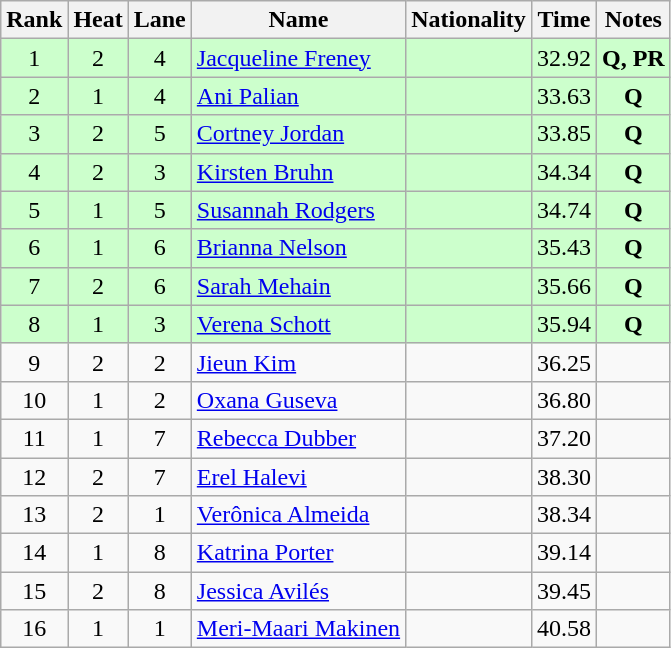<table class="wikitable sortable" style="text-align:center">
<tr>
<th>Rank</th>
<th>Heat</th>
<th>Lane</th>
<th>Name</th>
<th>Nationality</th>
<th>Time</th>
<th>Notes</th>
</tr>
<tr bgcolor=ccffcc>
<td>1</td>
<td>2</td>
<td>4</td>
<td align=left><a href='#'>Jacqueline Freney</a></td>
<td align=left></td>
<td>32.92</td>
<td><strong>Q, PR</strong></td>
</tr>
<tr bgcolor=ccffcc>
<td>2</td>
<td>1</td>
<td>4</td>
<td align=left><a href='#'>Ani Palian</a></td>
<td align=left></td>
<td>33.63</td>
<td><strong>Q</strong></td>
</tr>
<tr bgcolor=ccffcc>
<td>3</td>
<td>2</td>
<td>5</td>
<td align=left><a href='#'>Cortney Jordan</a></td>
<td align=left></td>
<td>33.85</td>
<td><strong>Q</strong></td>
</tr>
<tr bgcolor=ccffcc>
<td>4</td>
<td>2</td>
<td>3</td>
<td align=left><a href='#'>Kirsten Bruhn</a></td>
<td align=left></td>
<td>34.34</td>
<td><strong>Q</strong></td>
</tr>
<tr bgcolor=ccffcc>
<td>5</td>
<td>1</td>
<td>5</td>
<td align=left><a href='#'>Susannah Rodgers</a></td>
<td align=left></td>
<td>34.74</td>
<td><strong>Q</strong></td>
</tr>
<tr bgcolor=ccffcc>
<td>6</td>
<td>1</td>
<td>6</td>
<td align=left><a href='#'>Brianna Nelson</a></td>
<td align=left></td>
<td>35.43</td>
<td><strong>Q</strong></td>
</tr>
<tr bgcolor=ccffcc>
<td>7</td>
<td>2</td>
<td>6</td>
<td align=left><a href='#'>Sarah Mehain</a></td>
<td align=left></td>
<td>35.66</td>
<td><strong>Q</strong></td>
</tr>
<tr bgcolor=ccffcc>
<td>8</td>
<td>1</td>
<td>3</td>
<td align=left><a href='#'>Verena Schott</a></td>
<td align=left></td>
<td>35.94</td>
<td><strong>Q</strong></td>
</tr>
<tr>
<td>9</td>
<td>2</td>
<td>2</td>
<td align=left><a href='#'>Jieun Kim</a></td>
<td align=left></td>
<td>36.25</td>
<td></td>
</tr>
<tr>
<td>10</td>
<td>1</td>
<td>2</td>
<td align=left><a href='#'>Oxana Guseva</a></td>
<td align=left></td>
<td>36.80</td>
<td></td>
</tr>
<tr>
<td>11</td>
<td>1</td>
<td>7</td>
<td align=left><a href='#'>Rebecca Dubber</a></td>
<td align=left></td>
<td>37.20</td>
<td></td>
</tr>
<tr>
<td>12</td>
<td>2</td>
<td>7</td>
<td align=left><a href='#'>Erel Halevi</a></td>
<td align=left></td>
<td>38.30</td>
<td></td>
</tr>
<tr>
<td>13</td>
<td>2</td>
<td>1</td>
<td align=left><a href='#'>Verônica Almeida</a></td>
<td align=left></td>
<td>38.34</td>
<td></td>
</tr>
<tr>
<td>14</td>
<td>1</td>
<td>8</td>
<td align=left><a href='#'>Katrina Porter</a></td>
<td align=left></td>
<td>39.14</td>
<td></td>
</tr>
<tr>
<td>15</td>
<td>2</td>
<td>8</td>
<td align=left><a href='#'>Jessica Avilés</a></td>
<td align=left></td>
<td>39.45</td>
<td></td>
</tr>
<tr>
<td>16</td>
<td>1</td>
<td>1</td>
<td align=left><a href='#'>Meri-Maari Makinen</a></td>
<td align=left></td>
<td>40.58</td>
<td></td>
</tr>
</table>
